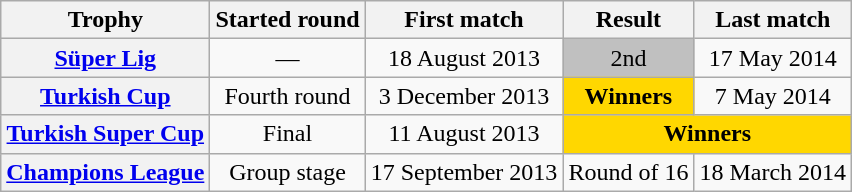<table class="wikitable">
<tr>
<th>Trophy</th>
<th>Started round</th>
<th>First match</th>
<th>Result</th>
<th>Last match</th>
</tr>
<tr>
<th><a href='#'>Süper Lig</a></th>
<td style="text-align:center;">—</td>
<td style="text-align:center;">18 August 2013</td>
<td style="text-align:center; background:silver;">2nd</td>
<td style="text-align:center;">17 May 2014</td>
</tr>
<tr>
<th><a href='#'>Turkish Cup</a></th>
<td style="text-align:center;">Fourth round</td>
<td style="text-align:center;">3 December 2013</td>
<td style="text-align:center; background:gold;"><strong>Winners</strong></td>
<td style="text-align:center;">7 May 2014</td>
</tr>
<tr>
<th><a href='#'>Turkish Super Cup</a></th>
<td style="text-align:center;">Final</td>
<td style="text-align:center;">11 August 2013</td>
<td colspan="2" style="text-align:center; background:gold;"><strong>Winners</strong></td>
</tr>
<tr>
<th><a href='#'>Champions League</a></th>
<td style="text-align:center;">Group stage</td>
<td style="text-align:center;">17 September 2013</td>
<td style="text-align:center;">Round of 16</td>
<td style="text-align:center;">18 March 2014</td>
</tr>
</table>
